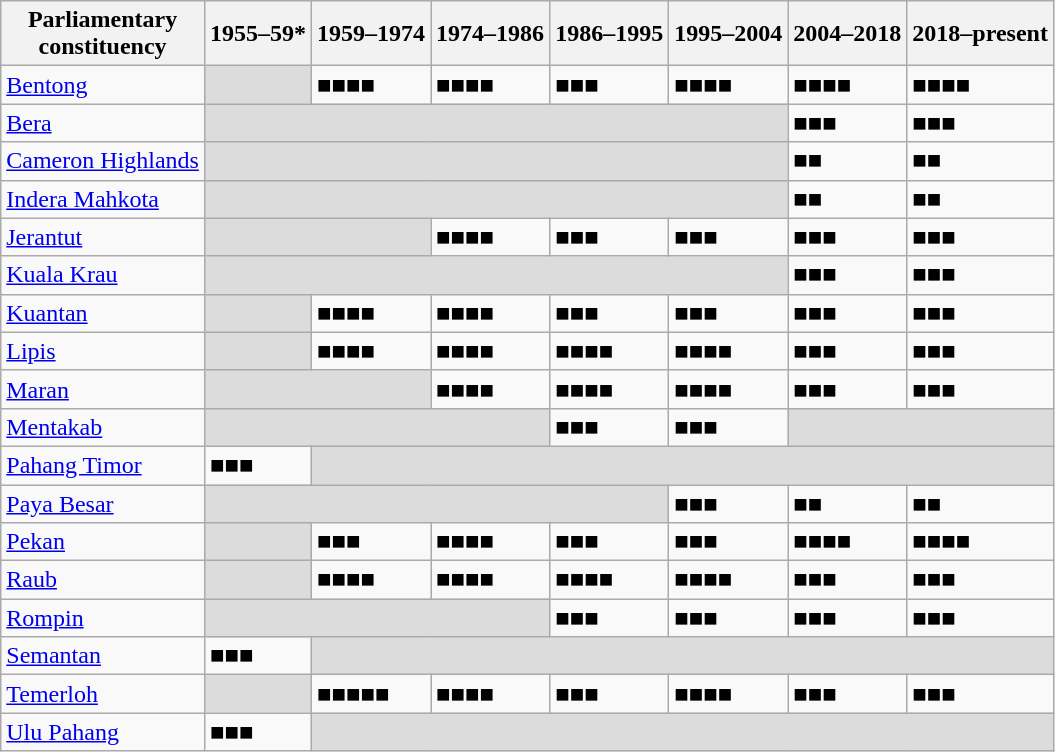<table class=wikitable>
<tr>
<th>Parliamentary<br>constituency</th>
<th>1955–59*</th>
<th>1959–1974</th>
<th>1974–1986</th>
<th>1986–1995</th>
<th>1995–2004</th>
<th>2004–2018</th>
<th>2018–present</th>
</tr>
<tr>
<td><a href='#'>Bentong</a></td>
<td bgcolor="dcdcdc"></td>
<td>■■■■</td>
<td>■■■■</td>
<td>■■■</td>
<td>■■■■</td>
<td>■■■■</td>
<td>■■■■</td>
</tr>
<tr>
<td><a href='#'>Bera</a></td>
<td colspan="5" bgcolor="dcdcdc"></td>
<td>■■■</td>
<td>■■■</td>
</tr>
<tr>
<td><a href='#'>Cameron Highlands</a></td>
<td colspan="5" bgcolor="dcdcdc"></td>
<td>■■</td>
<td>■■</td>
</tr>
<tr>
<td><a href='#'>Indera Mahkota</a></td>
<td colspan="5" bgcolor="dcdcdc"></td>
<td>■■</td>
<td>■■</td>
</tr>
<tr>
<td><a href='#'>Jerantut</a></td>
<td colspan="2" bgcolor="dcdcdc"></td>
<td>■■■■</td>
<td>■■■</td>
<td>■■■</td>
<td>■■■</td>
<td>■■■</td>
</tr>
<tr>
<td><a href='#'>Kuala Krau</a></td>
<td colspan="5" bgcolor="dcdcdc"></td>
<td>■■■</td>
<td>■■■</td>
</tr>
<tr>
<td><a href='#'>Kuantan</a></td>
<td bgcolor="dcdcdc"></td>
<td>■■■■</td>
<td>■■■■</td>
<td>■■■</td>
<td>■■■</td>
<td>■■■</td>
<td>■■■</td>
</tr>
<tr>
<td><a href='#'>Lipis</a></td>
<td bgcolor="dcdcdc"></td>
<td>■■■■</td>
<td>■■■■</td>
<td>■■■■</td>
<td>■■■■</td>
<td>■■■</td>
<td>■■■</td>
</tr>
<tr>
<td><a href='#'>Maran</a></td>
<td colspan="2" bgcolor="dcdcdc"></td>
<td>■■■■</td>
<td>■■■■</td>
<td>■■■■</td>
<td>■■■</td>
<td>■■■</td>
</tr>
<tr>
<td><a href='#'>Mentakab</a></td>
<td colspan="3" bgcolor="dcdcdc"></td>
<td>■■■</td>
<td>■■■</td>
<td colspan=2 bgcolor=dcdcdc></td>
</tr>
<tr>
<td><a href='#'>Pahang Timor</a></td>
<td>■■■</td>
<td colspan=6 bgcolor=dcdcdc></td>
</tr>
<tr>
<td><a href='#'>Paya Besar</a></td>
<td colspan="4" bgcolor="dcdcdc"></td>
<td>■■■</td>
<td>■■</td>
<td>■■</td>
</tr>
<tr>
<td><a href='#'>Pekan</a></td>
<td bgcolor="dcdcdc"></td>
<td>■■■</td>
<td>■■■■</td>
<td>■■■</td>
<td>■■■</td>
<td>■■■■</td>
<td>■■■■</td>
</tr>
<tr>
<td><a href='#'>Raub</a></td>
<td bgcolor="dcdcdc"></td>
<td>■■■■</td>
<td>■■■■</td>
<td>■■■■</td>
<td>■■■■</td>
<td>■■■</td>
<td>■■■</td>
</tr>
<tr>
<td><a href='#'>Rompin</a></td>
<td colspan="3" bgcolor="dcdcdc"></td>
<td>■■■</td>
<td>■■■</td>
<td>■■■</td>
<td>■■■</td>
</tr>
<tr>
<td><a href='#'>Semantan</a></td>
<td>■■■</td>
<td colspan=6 bgcolor=dcdcdc></td>
</tr>
<tr>
<td><a href='#'>Temerloh</a></td>
<td bgcolor="dcdcdc"></td>
<td>■■■■■</td>
<td>■■■■</td>
<td>■■■</td>
<td>■■■■</td>
<td>■■■</td>
<td>■■■</td>
</tr>
<tr>
<td><a href='#'>Ulu Pahang</a></td>
<td>■■■</td>
<td colspan=6 bgcolor=dcdcdc></td>
</tr>
</table>
